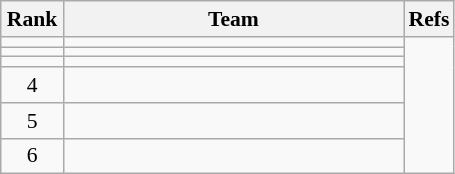<table class="wikitable" style="text-align: center; font-size:90% ">
<tr>
<th width=35>Rank</th>
<th width=220>Team</th>
<th width=25>Refs</th>
</tr>
<tr>
<td></td>
<td align=left></td>
<td rowspan=6></td>
</tr>
<tr>
<td></td>
<td align=left></td>
</tr>
<tr>
<td></td>
<td align=left></td>
</tr>
<tr>
<td>4</td>
<td align=left></td>
</tr>
<tr>
<td>5</td>
<td align=left></td>
</tr>
<tr>
<td>6</td>
<td align=left></td>
</tr>
</table>
